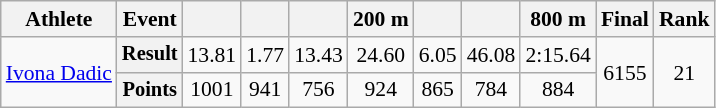<table class=wikitable style="font-size:90%;">
<tr>
<th>Athlete</th>
<th>Event</th>
<th></th>
<th></th>
<th></th>
<th>200 m</th>
<th></th>
<th></th>
<th>800 m</th>
<th>Final</th>
<th>Rank</th>
</tr>
<tr align=center>
<td rowspan=2 align=left><a href='#'>Ivona Dadic</a></td>
<th style="font-size:95%">Result</th>
<td>13.81</td>
<td>1.77</td>
<td>13.43</td>
<td>24.60</td>
<td>6.05</td>
<td>46.08</td>
<td>2:15.64</td>
<td rowspan=2>6155</td>
<td rowspan=2>21</td>
</tr>
<tr align=center>
<th style="font-size:95%">Points</th>
<td>1001</td>
<td>941</td>
<td>756</td>
<td>924</td>
<td>865</td>
<td>784</td>
<td>884</td>
</tr>
</table>
